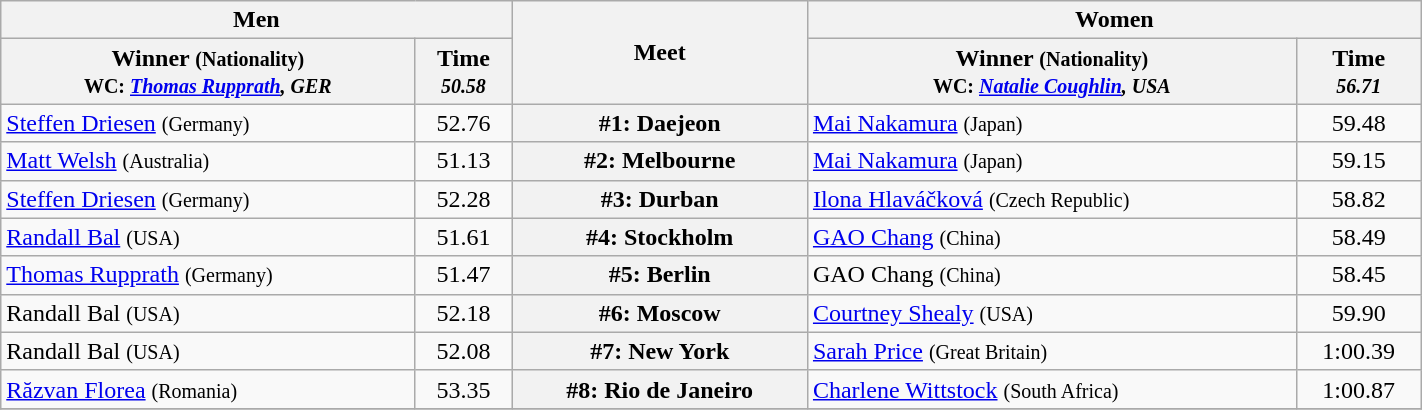<table class=wikitable width="75%">
<tr>
<th colspan="2">Men</th>
<th rowspan="2">Meet</th>
<th colspan="2">Women</th>
</tr>
<tr>
<th>Winner <small>(Nationality)<br> WC: <em><a href='#'>Thomas Rupprath</a>, GER</em></small></th>
<th>Time <br><small> <em>50.58</em> </small></th>
<th>Winner <small>(Nationality)<br>WC: <em><a href='#'>Natalie Coughlin</a>, USA</em></small></th>
<th>Time<br><small><em>56.71</em></small></th>
</tr>
<tr>
<td> <a href='#'>Steffen Driesen</a> <small>(Germany)</small></td>
<td align=center>52.76</td>
<th>#1: Daejeon</th>
<td> <a href='#'>Mai Nakamura</a> <small>(Japan)</small></td>
<td align=center>59.48</td>
</tr>
<tr>
<td> <a href='#'>Matt Welsh</a> <small>(Australia)</small></td>
<td align=center>51.13</td>
<th>#2: Melbourne</th>
<td> <a href='#'>Mai Nakamura</a> <small>(Japan)</small></td>
<td align=center>59.15</td>
</tr>
<tr>
<td> <a href='#'>Steffen Driesen</a> <small>(Germany)</small></td>
<td align=center>52.28</td>
<th>#3: Durban</th>
<td> <a href='#'>Ilona Hlaváčková</a> <small>(Czech Republic)</small></td>
<td align=center>58.82</td>
</tr>
<tr>
<td> <a href='#'>Randall Bal</a> <small>(USA)</small></td>
<td align=center>51.61</td>
<th>#4: Stockholm</th>
<td> <a href='#'>GAO Chang</a> <small>(China)</small></td>
<td align=center>58.49</td>
</tr>
<tr>
<td> <a href='#'>Thomas Rupprath</a> <small>(Germany)</small></td>
<td align=center>51.47</td>
<th>#5: Berlin</th>
<td> GAO Chang <small>(China)</small></td>
<td align=center>58.45</td>
</tr>
<tr>
<td> Randall Bal <small>(USA)</small></td>
<td align=center>52.18</td>
<th>#6: Moscow</th>
<td> <a href='#'>Courtney Shealy</a> <small>(USA)</small></td>
<td align=center>59.90</td>
</tr>
<tr>
<td> Randall Bal <small>(USA)</small></td>
<td align=center>52.08</td>
<th>#7: New York</th>
<td> <a href='#'>Sarah Price</a> <small>(Great Britain)</small></td>
<td align=center>1:00.39</td>
</tr>
<tr>
<td> <a href='#'>Răzvan Florea</a> <small>(Romania)</small></td>
<td align=center>53.35</td>
<th>#8: Rio de Janeiro</th>
<td> <a href='#'>Charlene Wittstock</a> <small>(South Africa)</small></td>
<td align=center>1:00.87</td>
</tr>
<tr>
</tr>
</table>
